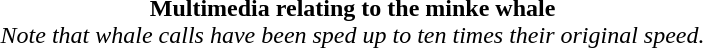<table class="toccolours" style="float:right;margin-left: 1em;">
<tr style="text-align: center;">
<td><strong>Multimedia relating to the minke whale</strong><br><div><em>Note that whale calls have been sped up to ten times their original speed.</em></div></td>
</tr>
<tr>
<td></td>
</tr>
</table>
